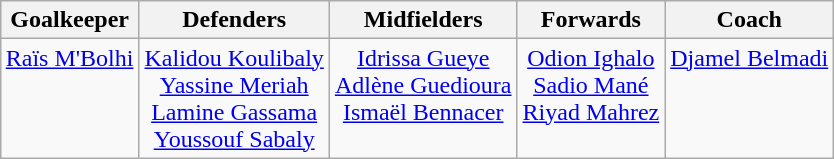<table class="wikitable" style="margin:auto;text-align:center">
<tr>
<th>Goalkeeper</th>
<th>Defenders</th>
<th>Midfielders</th>
<th>Forwards</th>
<th>Coach</th>
</tr>
<tr style="vertical-align:top;">
<td> <a href='#'>Raïs M'Bolhi</a></td>
<td> <a href='#'>Kalidou Koulibaly</a><br> <a href='#'>Yassine Meriah</a><br> <a href='#'>Lamine Gassama</a><br> <a href='#'>Youssouf Sabaly</a></td>
<td> <a href='#'>Idrissa Gueye</a><br> <a href='#'>Adlène Guedioura</a><br> <a href='#'>Ismaël Bennacer</a></td>
<td> <a href='#'>Odion Ighalo</a><br> <a href='#'>Sadio Mané</a><br> <a href='#'>Riyad Mahrez</a></td>
<td> <a href='#'>Djamel Belmadi</a></td>
</tr>
</table>
